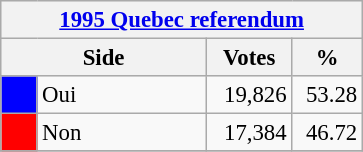<table class="wikitable" style="font-size: 95%; clear:both">
<tr style="background-color:#E9E9E9">
<th colspan=4><a href='#'>1995 Quebec referendum</a></th>
</tr>
<tr style="background-color:#E9E9E9">
<th colspan=2 style="width: 130px">Side</th>
<th style="width: 50px">Votes</th>
<th style="width: 40px">%</th>
</tr>
<tr>
<td bgcolor="blue"></td>
<td>Oui</td>
<td align="right">19,826</td>
<td align="right">53.28</td>
</tr>
<tr>
<td bgcolor="red"></td>
<td>Non</td>
<td align="right">17,384</td>
<td align="right">46.72</td>
</tr>
<tr>
</tr>
</table>
